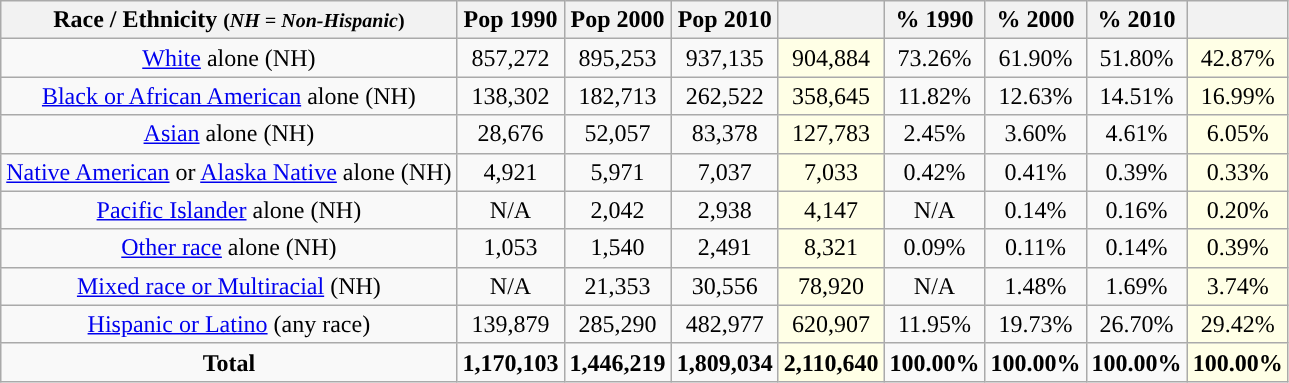<table class="wikitable" style="text-align:center;">
<tr>
<th>Race / Ethnicity <small>(<em>NH = Non-Hispanic</em>)</small></th>
<th>Pop 1990</th>
<th>Pop 2000</th>
<th>Pop 2010</th>
<th></th>
<th>% 1990</th>
<th>% 2000</th>
<th>% 2010</th>
<th></th>
</tr>
<tr>
<td><a href='#'>White</a> alone (NH)</td>
<td>857,272</td>
<td>895,253</td>
<td>937,135</td>
<td style='background: #ffffe6;'>904,884</td>
<td>73.26%</td>
<td>61.90%</td>
<td>51.80%</td>
<td style='background: #ffffe6;'>42.87%</td>
</tr>
<tr>
<td><a href='#'>Black or African American</a> alone (NH)</td>
<td>138,302</td>
<td>182,713</td>
<td>262,522</td>
<td style='background: #ffffe6;'>358,645</td>
<td>11.82%</td>
<td>12.63%</td>
<td>14.51%</td>
<td style='background: #ffffe6;'>16.99%</td>
</tr>
<tr>
<td><a href='#'>Asian</a> alone (NH)</td>
<td>28,676</td>
<td>52,057</td>
<td>83,378</td>
<td style='background: #ffffe6;'>127,783</td>
<td>2.45%</td>
<td>3.60%</td>
<td>4.61%</td>
<td style='background: #ffffe6;'>6.05%</td>
</tr>
<tr>
<td><a href='#'>Native American</a> or <a href='#'>Alaska Native</a> alone (NH)</td>
<td>4,921</td>
<td>5,971</td>
<td>7,037</td>
<td style='background: #ffffe6;'>7,033</td>
<td>0.42%</td>
<td>0.41%</td>
<td>0.39%</td>
<td style='background: #ffffe6;'>0.33%</td>
</tr>
<tr>
<td><a href='#'>Pacific Islander</a> alone (NH)</td>
<td>N/A</td>
<td>2,042</td>
<td>2,938</td>
<td style='background: #ffffe6;'>4,147</td>
<td>N/A</td>
<td>0.14%</td>
<td>0.16%</td>
<td style='background: #ffffe6;'>0.20%</td>
</tr>
<tr>
<td><a href='#'>Other race</a> alone (NH)</td>
<td>1,053</td>
<td>1,540</td>
<td>2,491</td>
<td style='background: #ffffe6;'>8,321</td>
<td>0.09%</td>
<td>0.11%</td>
<td>0.14%</td>
<td style='background: #ffffe6;'>0.39%</td>
</tr>
<tr>
<td><a href='#'>Mixed race or Multiracial</a> (NH)</td>
<td>N/A</td>
<td>21,353</td>
<td>30,556</td>
<td style='background: #ffffe6;'>78,920</td>
<td>N/A</td>
<td>1.48%</td>
<td>1.69%</td>
<td style='background: #ffffe6;'>3.74%</td>
</tr>
<tr>
<td><a href='#'>Hispanic or Latino</a> (any race)</td>
<td>139,879</td>
<td>285,290</td>
<td>482,977</td>
<td style='background: #ffffe6;'>620,907</td>
<td>11.95%</td>
<td>19.73%</td>
<td>26.70%</td>
<td style='background: #ffffe6;'>29.42%</td>
</tr>
<tr>
<td><strong>Total</strong></td>
<td><strong>1,170,103</strong></td>
<td><strong>1,446,219</strong></td>
<td><strong>1,809,034</strong></td>
<td style='background: #ffffe6;'><strong>2,110,640</strong></td>
<td><strong>100.00%</strong></td>
<td><strong>100.00%</strong></td>
<td><strong>100.00%</strong></td>
<td style='background: #ffffe6;'><strong>100.00%</strong></td>
</tr>
</table>
